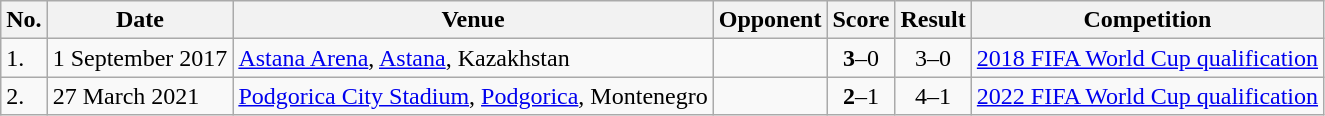<table class="wikitable" style="font-size:100%;">
<tr>
<th>No.</th>
<th>Date</th>
<th>Venue</th>
<th>Opponent</th>
<th>Score</th>
<th>Result</th>
<th>Competition</th>
</tr>
<tr>
<td>1.</td>
<td>1 September 2017</td>
<td><a href='#'>Astana Arena</a>, <a href='#'>Astana</a>, Kazakhstan</td>
<td></td>
<td align=center><strong>3</strong>–0</td>
<td align=center>3–0</td>
<td><a href='#'>2018 FIFA World Cup qualification</a></td>
</tr>
<tr>
<td>2.</td>
<td>27 March 2021</td>
<td><a href='#'>Podgorica City Stadium</a>, <a href='#'>Podgorica</a>, Montenegro</td>
<td></td>
<td align=center><strong>2</strong>–1</td>
<td align=center>4–1</td>
<td><a href='#'>2022 FIFA World Cup qualification</a></td>
</tr>
</table>
